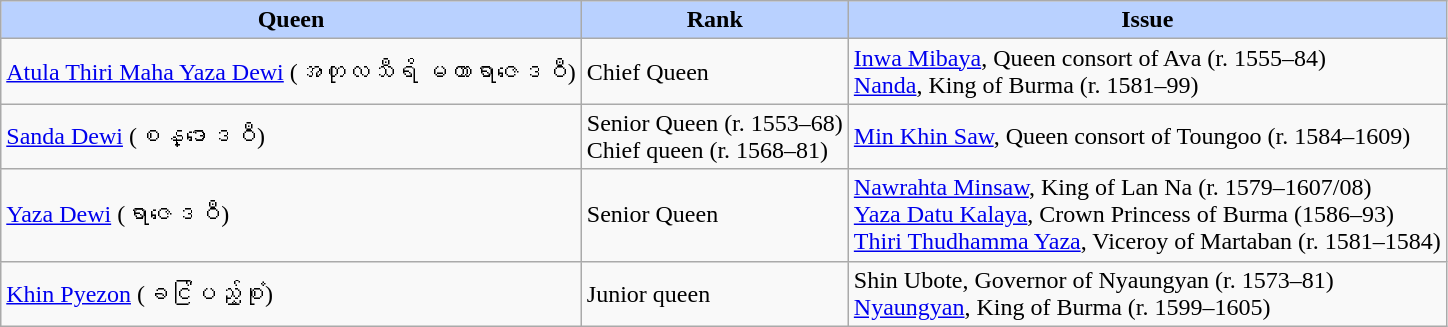<table class="wikitable">
<tr>
<th style="background-color:#B9D1FF">Queen</th>
<th style="background-color:#B9D1FF">Rank</th>
<th style="background-color:#B9D1FF">Issue</th>
</tr>
<tr>
<td><a href='#'>Atula Thiri Maha Yaza Dewi</a> (အတုလသီရိ မဟာရာဇဒေဝီ)</td>
<td>Chief Queen</td>
<td><a href='#'>Inwa Mibaya</a>, Queen consort of Ava (r. 1555–84) <br> <a href='#'>Nanda</a>, King of Burma (r. 1581–99)</td>
</tr>
<tr>
<td><a href='#'>Sanda Dewi</a> (စန္ဒာဒေဝီ)</td>
<td>Senior Queen (r. 1553–68) <br> Chief queen (r. 1568–81)</td>
<td><a href='#'>Min Khin Saw</a>, Queen consort of Toungoo (r. 1584–1609)</td>
</tr>
<tr>
<td><a href='#'>Yaza Dewi</a> (ရာဇဒေဝီ)</td>
<td>Senior Queen</td>
<td><a href='#'>Nawrahta Minsaw</a>, King of Lan Na (r. 1579–1607/08) <br> <a href='#'>Yaza Datu Kalaya</a>, Crown Princess of Burma (1586–93) <br> <a href='#'>Thiri Thudhamma Yaza</a>, Viceroy of Martaban (r. 1581–1584)</td>
</tr>
<tr>
<td><a href='#'>Khin Pyezon</a> (ခင်ပြည့်စုံ)</td>
<td>Junior queen</td>
<td>Shin Ubote, Governor of Nyaungyan (r. 1573–81) <br> <a href='#'>Nyaungyan</a>, King of Burma (r. 1599–1605)</td>
</tr>
</table>
